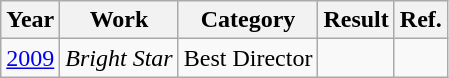<table class="wikitable">
<tr>
<th>Year</th>
<th>Work</th>
<th>Category</th>
<th>Result</th>
<th>Ref.</th>
</tr>
<tr>
<td rowspan="1"><a href='#'>2009</a></td>
<td rowspan="1"><em>Bright Star </em></td>
<td>Best Director</td>
<td></td>
<td rowspan="1"></td>
</tr>
</table>
